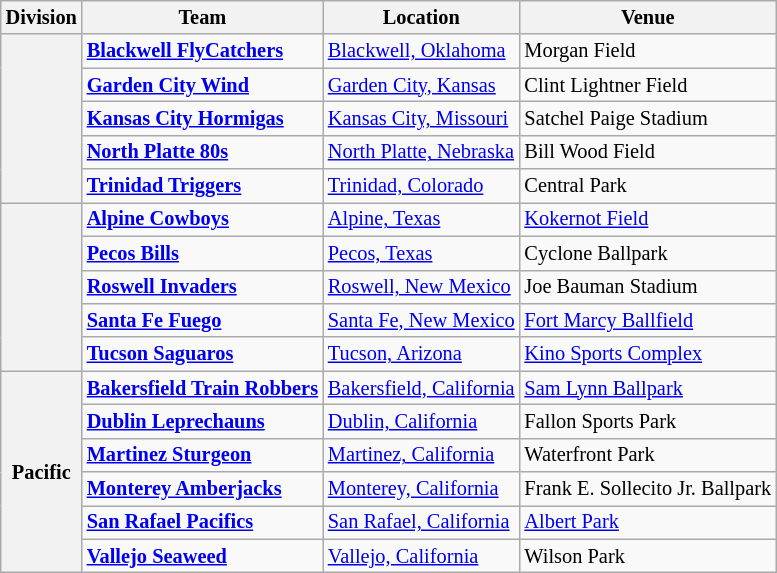<table class="wikitable" style="font-size:85%">
<tr>
<th>Division</th>
<th>Team</th>
<th>Location</th>
<th>Venue</th>
</tr>
<tr>
<th rowspan="5"></th>
<td><strong><a href='#'>Blackwell FlyCatchers</a></strong></td>
<td><a href='#'>Blackwell, Oklahoma</a></td>
<td>Morgan Field</td>
</tr>
<tr>
<td><strong><a href='#'>Garden City Wind</a></strong></td>
<td><a href='#'>Garden City, Kansas</a></td>
<td>Clint Lightner Field</td>
</tr>
<tr>
<td><strong><a href='#'>Kansas City Hormigas</a></strong></td>
<td><a href='#'>Kansas City, Missouri</a></td>
<td>Satchel Paige Stadium</td>
</tr>
<tr>
<td><strong><a href='#'>North Platte 80s</a></strong></td>
<td><a href='#'>North Platte, Nebraska</a></td>
<td>Bill Wood Field</td>
</tr>
<tr>
<td><strong><a href='#'>Trinidad Triggers</a></strong></td>
<td><a href='#'>Trinidad, Colorado</a></td>
<td>Central Park</td>
</tr>
<tr>
<th rowspan="5"></th>
<td><strong><a href='#'>Alpine Cowboys</a></strong></td>
<td><a href='#'>Alpine, Texas</a></td>
<td><a href='#'>Kokernot Field</a></td>
</tr>
<tr>
<td><strong><a href='#'>Pecos Bills</a></strong></td>
<td><a href='#'>Pecos, Texas</a></td>
<td>Cyclone Ballpark</td>
</tr>
<tr>
<td><strong><a href='#'>Roswell Invaders</a></strong></td>
<td><a href='#'>Roswell, New Mexico</a></td>
<td>Joe Bauman Stadium</td>
</tr>
<tr>
<td><strong><a href='#'>Santa Fe Fuego</a></strong></td>
<td><a href='#'>Santa Fe, New Mexico</a></td>
<td><a href='#'>Fort Marcy Ballfield</a></td>
</tr>
<tr>
<td><strong><a href='#'>Tucson Saguaros</a></strong></td>
<td><a href='#'>Tucson, Arizona</a></td>
<td><a href='#'>Kino Sports Complex</a></td>
</tr>
<tr>
<th rowspan="6">Pacific</th>
<td><strong><a href='#'>Bakersfield Train Robbers</a></strong></td>
<td><a href='#'>Bakersfield, California</a></td>
<td><a href='#'>Sam Lynn Ballpark</a></td>
</tr>
<tr>
<td><strong><a href='#'>Dublin Leprechauns</a></strong></td>
<td><a href='#'>Dublin, California</a></td>
<td>Fallon Sports Park</td>
</tr>
<tr>
<td><strong><a href='#'>Martinez Sturgeon</a></strong></td>
<td><a href='#'>Martinez, California</a></td>
<td>Waterfront Park</td>
</tr>
<tr>
<td><strong><a href='#'>Monterey Amberjacks</a></strong></td>
<td><a href='#'>Monterey, California</a></td>
<td>Frank E. Sollecito Jr. Ballpark</td>
</tr>
<tr>
<td><strong><a href='#'>San Rafael Pacifics</a></strong></td>
<td><a href='#'>San Rafael, California</a></td>
<td><a href='#'>Albert Park</a></td>
</tr>
<tr>
<td><strong><a href='#'>Vallejo Seaweed</a></strong></td>
<td><a href='#'>Vallejo, California</a></td>
<td>Wilson Park</td>
</tr>
</table>
